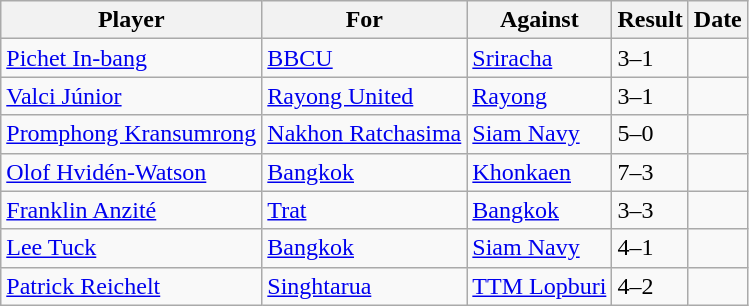<table class="wikitable sortable">
<tr>
<th>Player</th>
<th>For</th>
<th>Against</th>
<th align=center>Result</th>
<th>Date</th>
</tr>
<tr>
<td> <a href='#'>Pichet In-bang</a></td>
<td><a href='#'>BBCU</a></td>
<td><a href='#'>Sriracha</a></td>
<td>3–1</td>
<td></td>
</tr>
<tr>
<td> <a href='#'>Valci Júnior</a></td>
<td><a href='#'>Rayong United</a></td>
<td><a href='#'>Rayong</a></td>
<td>3–1</td>
<td></td>
</tr>
<tr>
<td> <a href='#'>Promphong Kransumrong</a></td>
<td><a href='#'>Nakhon Ratchasima</a></td>
<td><a href='#'>Siam Navy</a></td>
<td>5–0</td>
<td></td>
</tr>
<tr>
<td> <a href='#'>Olof Hvidén-Watson</a></td>
<td><a href='#'>Bangkok</a></td>
<td><a href='#'>Khonkaen</a></td>
<td>7–3</td>
<td></td>
</tr>
<tr>
<td> <a href='#'>Franklin Anzité</a></td>
<td><a href='#'>Trat</a></td>
<td><a href='#'>Bangkok</a></td>
<td>3–3</td>
<td></td>
</tr>
<tr>
<td> <a href='#'>Lee Tuck</a></td>
<td><a href='#'>Bangkok</a></td>
<td><a href='#'>Siam Navy</a></td>
<td>4–1</td>
<td></td>
</tr>
<tr>
<td> <a href='#'>Patrick Reichelt</a></td>
<td><a href='#'>Singhtarua</a></td>
<td><a href='#'>TTM Lopburi</a></td>
<td>4–2</td>
<td></td>
</tr>
</table>
